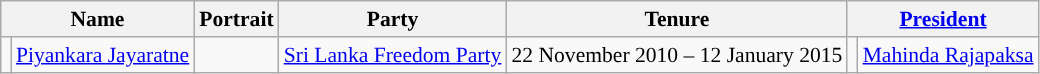<table class="wikitable" style="font-size:90%; text-align:center;">
<tr>
<th ! colspan="2">Name</th>
<th>Portrait</th>
<th>Party</th>
<th>Tenure</th>
<th colspan="2"><a href='#'>President</a></th>
</tr>
<tr>
<td !align="center" style="background:"></td>
<td><a href='#'>Piyankara Jayaratne</a></td>
<td></td>
<td><a href='#'>Sri Lanka Freedom Party</a></td>
<td>22 November 2010 – 12 January 2015</td>
<td !align="center" style="background:"></td>
<td><a href='#'>Mahinda Rajapaksa</a></td>
</tr>
</table>
